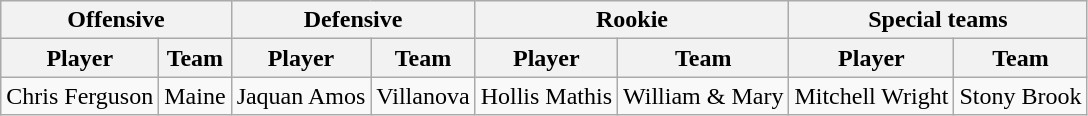<table class="wikitable" border="1">
<tr>
<th colspan="2">Offensive</th>
<th colspan="2">Defensive</th>
<th colspan="2">Rookie</th>
<th colspan="2">Special teams</th>
</tr>
<tr>
<th>Player</th>
<th>Team</th>
<th>Player</th>
<th>Team</th>
<th>Player</th>
<th>Team</th>
<th>Player</th>
<th>Team</th>
</tr>
<tr>
<td>Chris Ferguson</td>
<td>Maine</td>
<td>Jaquan Amos</td>
<td>Villanova</td>
<td>Hollis Mathis</td>
<td>William & Mary</td>
<td>Mitchell Wright</td>
<td>Stony Brook</td>
</tr>
</table>
